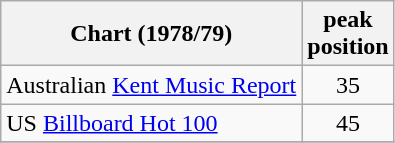<table class="wikitable sortable plainrowheaders">
<tr>
<th scope="col">Chart (1978/79)</th>
<th scope="col">peak<br>position</th>
</tr>
<tr>
<td>Australian <a href='#'>Kent Music Report</a></td>
<td style="text-align:center;">35</td>
</tr>
<tr>
<td>US <a href='#'>Billboard Hot 100</a></td>
<td style="text-align:center;">45</td>
</tr>
<tr>
</tr>
</table>
